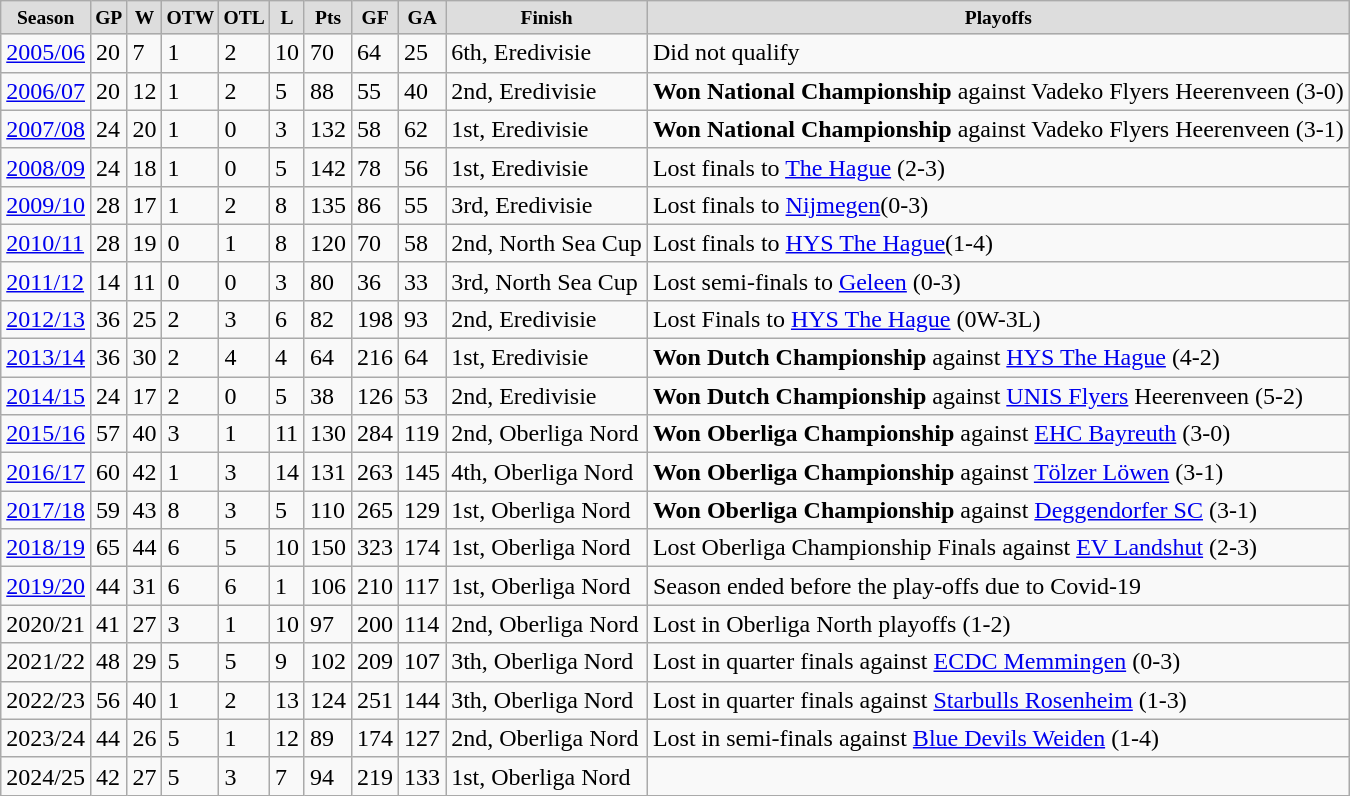<table class="wikitable">
<tr align="center" style="font-size: small; font-weight:bold; background-color:#dddddd; padding:5px;" |>
<td>Season</td>
<td>GP</td>
<td>W</td>
<td>OTW</td>
<td>OTL</td>
<td>L</td>
<td>Pts</td>
<td>GF</td>
<td>GA</td>
<td>Finish</td>
<td>Playoffs</td>
</tr>
<tr>
<td><a href='#'>2005/06</a></td>
<td>20</td>
<td>7</td>
<td>1</td>
<td>2</td>
<td>10</td>
<td>70</td>
<td>64</td>
<td>25</td>
<td>6th, Eredivisie</td>
<td>Did not qualify</td>
</tr>
<tr>
<td><a href='#'>2006/07</a></td>
<td>20</td>
<td>12</td>
<td>1</td>
<td>2</td>
<td>5</td>
<td>88</td>
<td>55</td>
<td>40</td>
<td>2nd, Eredivisie</td>
<td><strong>Won National Championship</strong> against Vadeko Flyers Heerenveen (3-0)</td>
</tr>
<tr>
<td><a href='#'>2007/08</a></td>
<td>24</td>
<td>20</td>
<td>1</td>
<td>0</td>
<td>3</td>
<td>132</td>
<td>58</td>
<td>62</td>
<td>1st, Eredivisie</td>
<td><strong>Won National Championship</strong> against Vadeko Flyers Heerenveen (3-1)</td>
</tr>
<tr>
<td><a href='#'>2008/09</a></td>
<td>24</td>
<td>18</td>
<td>1</td>
<td>0</td>
<td>5</td>
<td>142</td>
<td>78</td>
<td>56</td>
<td>1st, Eredivisie</td>
<td>Lost finals to <a href='#'>The Hague</a> (2-3)</td>
</tr>
<tr>
<td><a href='#'>2009/10</a></td>
<td>28</td>
<td>17</td>
<td>1</td>
<td>2</td>
<td>8</td>
<td>135</td>
<td>86</td>
<td>55</td>
<td>3rd, Eredivisie</td>
<td>Lost finals to <a href='#'>Nijmegen</a>(0-3)</td>
</tr>
<tr>
<td><a href='#'>2010/11</a></td>
<td>28</td>
<td>19</td>
<td>0</td>
<td>1</td>
<td>8</td>
<td>120</td>
<td>70</td>
<td>58</td>
<td>2nd, North Sea Cup</td>
<td>Lost finals to <a href='#'>HYS The Hague</a>(1-4)</td>
</tr>
<tr>
<td><a href='#'>2011/12</a></td>
<td>14</td>
<td>11</td>
<td>0</td>
<td>0</td>
<td>3</td>
<td>80</td>
<td>36</td>
<td>33</td>
<td>3rd, North Sea Cup</td>
<td>Lost semi-finals to <a href='#'>Geleen</a> (0-3)</td>
</tr>
<tr>
<td><a href='#'>2012/13</a></td>
<td>36</td>
<td>25</td>
<td>2</td>
<td>3</td>
<td>6</td>
<td>82</td>
<td>198</td>
<td>93</td>
<td>2nd, Eredivisie</td>
<td>Lost Finals to <a href='#'>HYS The Hague</a> (0W-3L)</td>
</tr>
<tr>
<td><a href='#'>2013/14</a></td>
<td>36</td>
<td>30</td>
<td>2</td>
<td>4</td>
<td>4</td>
<td>64</td>
<td>216</td>
<td>64</td>
<td>1st, Eredivisie</td>
<td><strong>Won Dutch Championship</strong> against <a href='#'>HYS The Hague</a> (4-2)</td>
</tr>
<tr>
<td><a href='#'>2014/15</a></td>
<td>24</td>
<td>17</td>
<td>2</td>
<td>0</td>
<td>5</td>
<td>38</td>
<td>126</td>
<td>53</td>
<td>2nd, Eredivisie</td>
<td><strong>Won Dutch Championship</strong> against <a href='#'>UNIS Flyers</a> Heerenveen (5-2)</td>
</tr>
<tr>
<td><a href='#'>2015/16</a></td>
<td>57</td>
<td>40</td>
<td>3</td>
<td>1</td>
<td>11</td>
<td>130</td>
<td>284</td>
<td>119</td>
<td>2nd, Oberliga Nord</td>
<td><strong>Won Oberliga Championship</strong> against <a href='#'>EHC Bayreuth</a> (3-0)</td>
</tr>
<tr>
<td><a href='#'>2016/17</a></td>
<td>60</td>
<td>42</td>
<td>1</td>
<td>3</td>
<td>14</td>
<td>131</td>
<td>263</td>
<td>145</td>
<td>4th, Oberliga Nord</td>
<td><strong>Won Oberliga Championship</strong> against <a href='#'>Tölzer Löwen</a> (3-1)</td>
</tr>
<tr>
<td><a href='#'>2017/18</a></td>
<td>59</td>
<td>43</td>
<td>8</td>
<td>3</td>
<td>5</td>
<td>110</td>
<td>265</td>
<td>129</td>
<td>1st, Oberliga Nord</td>
<td><strong>Won Oberliga Championship</strong> against <a href='#'>Deggendorfer SC</a> (3-1)</td>
</tr>
<tr>
<td><a href='#'>2018/19</a></td>
<td>65</td>
<td>44</td>
<td>6</td>
<td>5</td>
<td>10</td>
<td>150</td>
<td>323</td>
<td>174</td>
<td>1st, Oberliga Nord</td>
<td>Lost Oberliga Championship Finals against <a href='#'>EV Landshut</a> (2-3)</td>
</tr>
<tr>
<td><a href='#'>2019/20</a></td>
<td>44</td>
<td>31</td>
<td>6</td>
<td>6</td>
<td>1</td>
<td>106</td>
<td>210</td>
<td>117</td>
<td>1st, Oberliga Nord</td>
<td>Season ended before the play-offs due to Covid-19</td>
</tr>
<tr>
<td>2020/21</td>
<td>41</td>
<td>27</td>
<td>3</td>
<td>1</td>
<td>10</td>
<td>97</td>
<td>200</td>
<td>114</td>
<td>2nd, Oberliga Nord</td>
<td>Lost in Oberliga North playoffs (1-2)</td>
</tr>
<tr>
<td>2021/22</td>
<td>48</td>
<td>29</td>
<td>5</td>
<td>5</td>
<td>9</td>
<td>102</td>
<td>209</td>
<td>107</td>
<td>3th, Oberliga Nord</td>
<td>Lost in quarter finals against <a href='#'>ECDC Memmingen</a> (0-3)</td>
</tr>
<tr>
<td>2022/23</td>
<td>56</td>
<td>40</td>
<td>1</td>
<td>2</td>
<td>13</td>
<td>124</td>
<td>251</td>
<td>144</td>
<td>3th, Oberliga Nord</td>
<td>Lost in quarter finals against <a href='#'>Starbulls Rosenheim</a> (1-3)</td>
</tr>
<tr>
<td>2023/24</td>
<td>44</td>
<td>26</td>
<td>5</td>
<td>1</td>
<td>12</td>
<td>89</td>
<td>174</td>
<td>127</td>
<td>2nd, Oberliga Nord</td>
<td>Lost in semi-finals against <a href='#'>Blue Devils Weiden</a> (1-4)</td>
</tr>
<tr>
<td>2024/25</td>
<td>42</td>
<td>27</td>
<td>5</td>
<td>3</td>
<td>7</td>
<td>94</td>
<td>219</td>
<td>133</td>
<td>1st, Oberliga Nord</td>
<td></td>
</tr>
</table>
